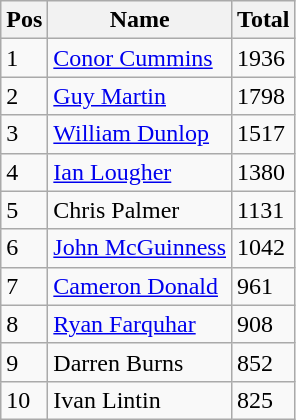<table class="wikitable" border="1">
<tr>
<th>Pos</th>
<th>Name</th>
<th>Total</th>
</tr>
<tr>
<td>1</td>
<td><a href='#'>Conor Cummins</a></td>
<td>1936</td>
</tr>
<tr>
<td>2</td>
<td><a href='#'>Guy Martin</a></td>
<td>1798</td>
</tr>
<tr>
<td>3</td>
<td><a href='#'>William Dunlop</a></td>
<td>1517</td>
</tr>
<tr>
<td>4</td>
<td><a href='#'>Ian Lougher</a></td>
<td>1380</td>
</tr>
<tr>
<td>5</td>
<td>Chris Palmer</td>
<td>1131</td>
</tr>
<tr>
<td>6</td>
<td><a href='#'>John McGuinness</a></td>
<td>1042</td>
</tr>
<tr>
<td>7</td>
<td><a href='#'>Cameron Donald</a></td>
<td>961</td>
</tr>
<tr>
<td>8</td>
<td><a href='#'>Ryan Farquhar</a></td>
<td>908</td>
</tr>
<tr>
<td>9</td>
<td>Darren Burns</td>
<td>852</td>
</tr>
<tr>
<td>10</td>
<td>Ivan Lintin</td>
<td>825</td>
</tr>
</table>
